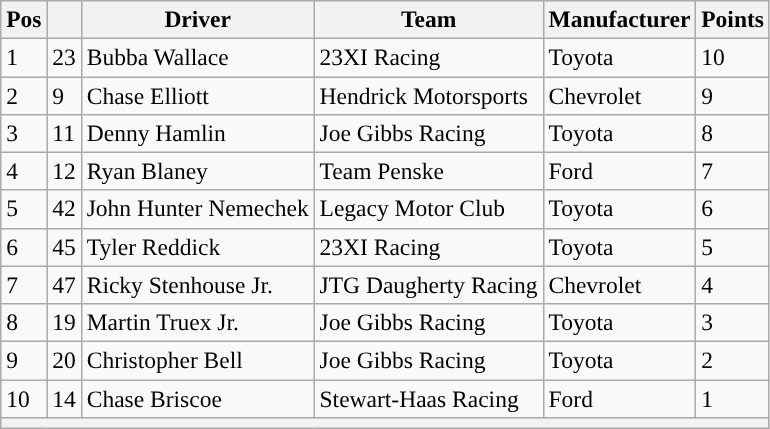<table class="wikitable" style="font-size:98%">
<tr>
<th>Pos</th>
<th></th>
<th>Driver</th>
<th>Team</th>
<th>Manufacturer</th>
<th>Points</th>
</tr>
<tr>
<td>1</td>
<td>23</td>
<td>Bubba Wallace</td>
<td>23XI Racing</td>
<td>Toyota</td>
<td>10</td>
</tr>
<tr>
<td>2</td>
<td>9</td>
<td>Chase Elliott</td>
<td>Hendrick Motorsports</td>
<td>Chevrolet</td>
<td>9</td>
</tr>
<tr>
<td>3</td>
<td>11</td>
<td>Denny Hamlin</td>
<td>Joe Gibbs Racing</td>
<td>Toyota</td>
<td>8</td>
</tr>
<tr>
<td>4</td>
<td>12</td>
<td>Ryan Blaney</td>
<td>Team Penske</td>
<td>Ford</td>
<td>7</td>
</tr>
<tr>
<td>5</td>
<td>42</td>
<td>John Hunter Nemechek</td>
<td>Legacy Motor Club</td>
<td>Toyota</td>
<td>6</td>
</tr>
<tr>
<td>6</td>
<td>45</td>
<td>Tyler Reddick</td>
<td>23XI Racing</td>
<td>Toyota</td>
<td>5</td>
</tr>
<tr>
<td>7</td>
<td>47</td>
<td>Ricky Stenhouse Jr.</td>
<td>JTG Daugherty Racing</td>
<td>Chevrolet</td>
<td>4</td>
</tr>
<tr>
<td>8</td>
<td>19</td>
<td>Martin Truex Jr.</td>
<td>Joe Gibbs Racing</td>
<td>Toyota</td>
<td>3</td>
</tr>
<tr>
<td>9</td>
<td>20</td>
<td>Christopher Bell</td>
<td>Joe Gibbs Racing</td>
<td>Toyota</td>
<td>2</td>
</tr>
<tr>
<td>10</td>
<td>14</td>
<td>Chase Briscoe</td>
<td>Stewart-Haas Racing</td>
<td>Ford</td>
<td>1</td>
</tr>
<tr>
<th colspan="6"></th>
</tr>
</table>
